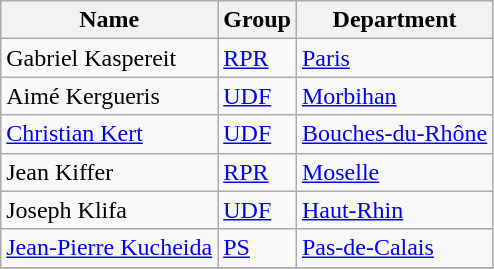<table class="wikitable alternance">
<tr>
<th>Name</th>
<th>Group</th>
<th>Department</th>
</tr>
<tr>
<td>Gabriel Kaspereit</td>
<td><a href='#'>RPR</a></td>
<td><a href='#'>Paris</a></td>
</tr>
<tr>
<td>Aimé Kergueris</td>
<td><a href='#'>UDF</a></td>
<td><a href='#'>Morbihan</a></td>
</tr>
<tr>
<td><a href='#'>Christian Kert</a></td>
<td><a href='#'>UDF</a></td>
<td><a href='#'>Bouches-du-Rhône</a></td>
</tr>
<tr>
<td>Jean Kiffer</td>
<td><a href='#'>RPR</a></td>
<td><a href='#'>Moselle</a></td>
</tr>
<tr>
<td>Joseph Klifa</td>
<td><a href='#'>UDF</a></td>
<td><a href='#'>Haut-Rhin</a></td>
</tr>
<tr>
<td><a href='#'>Jean-Pierre Kucheida</a></td>
<td><a href='#'>PS</a></td>
<td><a href='#'>Pas-de-Calais</a></td>
</tr>
<tr>
</tr>
</table>
